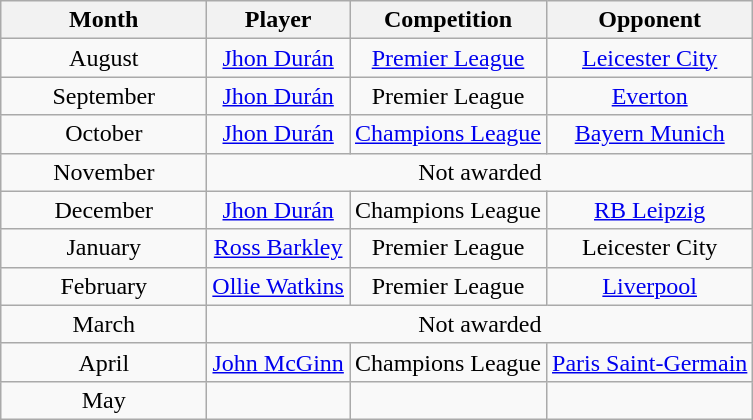<table class="wikitable" style="text-align:center">
<tr>
<th>Month</th>
<th>Player</th>
<th>Competition</th>
<th>Opponent</th>
</tr>
<tr>
<td>August</td>
<td> <a href='#'>Jhon Durán</a></td>
<td><a href='#'>Premier League</a></td>
<td><a href='#'>Leicester City</a></td>
</tr>
<tr>
<td style="width:130px;">September</td>
<td> <a href='#'>Jhon Durán</a></td>
<td>Premier League</td>
<td><a href='#'>Everton</a></td>
</tr>
<tr>
<td>October</td>
<td> <a href='#'>Jhon Durán</a></td>
<td><a href='#'>Champions League</a></td>
<td><a href='#'>Bayern Munich</a></td>
</tr>
<tr>
<td style="width:130px;">November</td>
<td colspan="3" style="width:200px;">Not awarded</td>
</tr>
<tr>
<td>December</td>
<td> <a href='#'>Jhon Durán</a></td>
<td>Champions League</td>
<td><a href='#'>RB Leipzig</a></td>
</tr>
<tr>
<td>January</td>
<td> <a href='#'>Ross Barkley</a></td>
<td>Premier League</td>
<td>Leicester City</td>
</tr>
<tr>
<td>February</td>
<td> <a href='#'>Ollie Watkins</a></td>
<td>Premier League</td>
<td><a href='#'>Liverpool</a></td>
</tr>
<tr>
<td>March</td>
<td colspan="3">Not awarded</td>
</tr>
<tr>
<td>April</td>
<td> <a href='#'>John McGinn</a></td>
<td>Champions League</td>
<td><a href='#'>Paris Saint-Germain</a></td>
</tr>
<tr>
<td>May</td>
<td></td>
<td></td>
<td></td>
</tr>
</table>
